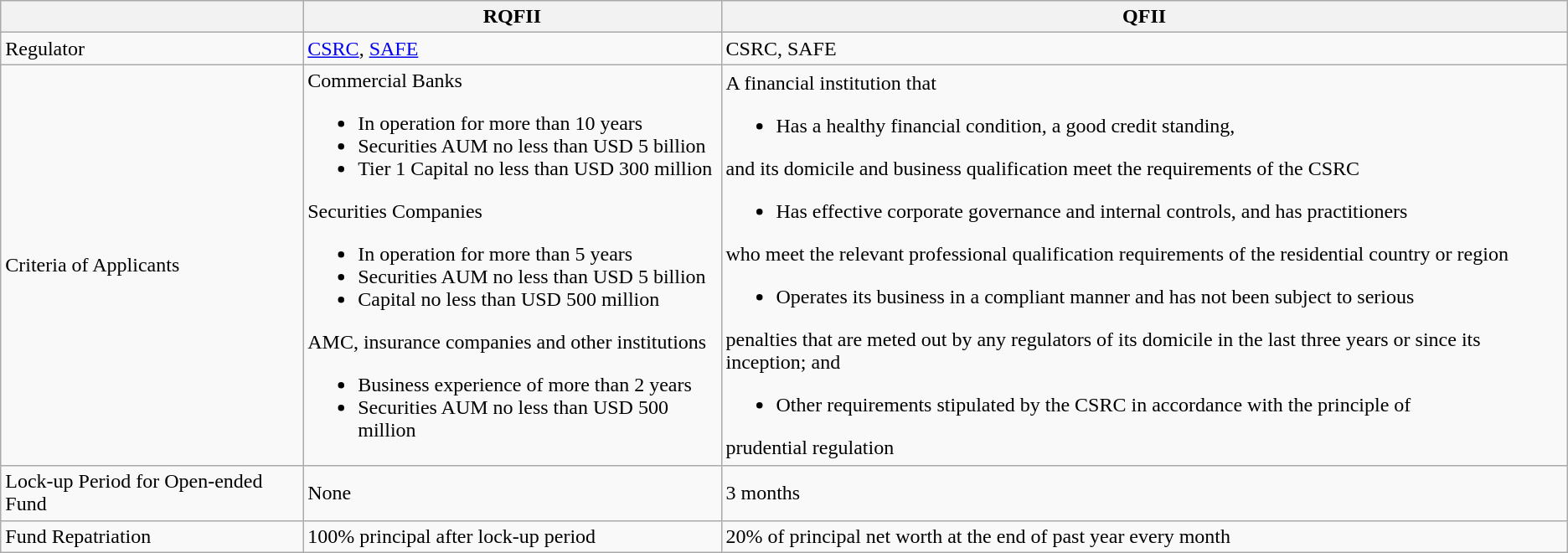<table class="wikitable">
<tr>
<th></th>
<th>RQFII</th>
<th>QFII</th>
</tr>
<tr>
<td>Regulator</td>
<td><a href='#'>CSRC</a>, <a href='#'>SAFE</a></td>
<td>CSRC, SAFE</td>
</tr>
<tr>
<td>Criteria of Applicants</td>
<td>Commercial Banks<br><ul><li>In operation for more than 10 years</li><li>Securities AUM no less than USD 5 billion</li><li>Tier 1 Capital no less than USD 300 million</li></ul>Securities Companies<ul><li>In operation for more than 5 years</li><li>Securities AUM no less than USD 5 billion</li><li>Capital no less than USD 500 million</li></ul>AMC, insurance companies and other institutions<ul><li>Business experience of more than 2 years</li><li>Securities AUM no less than USD 500 million</li></ul></td>
<td>A financial institution that<br><ul><li>Has a healthy financial condition, a good credit standing,</li></ul>and its domicile and business qualification meet the requirements of the CSRC<ul><li>Has effective corporate governance and internal controls, and has practitioners</li></ul>who meet the relevant professional qualification requirements of the residential 
country or region<ul><li>Operates its business in a compliant manner and has not been subject to serious</li></ul>penalties that are meted out by any regulators of its domicile in the last three 
years or since its inception; and<ul><li>Other requirements stipulated by the CSRC in accordance with the principle of</li></ul>prudential regulation</td>
</tr>
<tr>
<td>Lock-up Period for Open-ended Fund</td>
<td>None</td>
<td>3 months</td>
</tr>
<tr>
<td>Fund Repatriation</td>
<td>100% principal after lock-up period</td>
<td>20% of principal net worth at the end of past year every month</td>
</tr>
</table>
